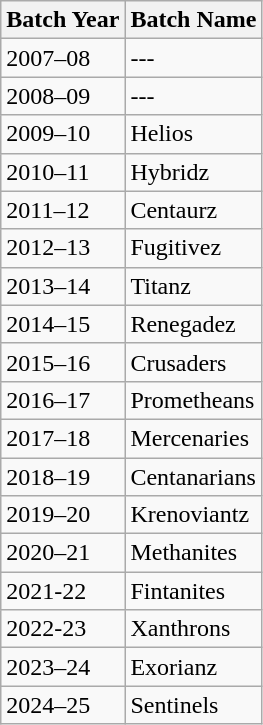<table class="wikitable">
<tr>
<th>Batch Year</th>
<th>Batch Name</th>
</tr>
<tr>
<td>2007–08</td>
<td>---</td>
</tr>
<tr>
<td>2008–09</td>
<td>---</td>
</tr>
<tr>
<td>2009–10</td>
<td>Helios</td>
</tr>
<tr>
<td>2010–11</td>
<td>Hybridz</td>
</tr>
<tr>
<td>2011–12</td>
<td>Centaurz</td>
</tr>
<tr>
<td>2012–13</td>
<td>Fugitivez</td>
</tr>
<tr>
<td>2013–14</td>
<td>Titanz</td>
</tr>
<tr>
<td>2014–15</td>
<td>Renegadez</td>
</tr>
<tr>
<td>2015–16</td>
<td>Crusaders</td>
</tr>
<tr>
<td>2016–17</td>
<td>Prometheans</td>
</tr>
<tr>
<td>2017–18</td>
<td>Mercenaries</td>
</tr>
<tr>
<td>2018–19</td>
<td>Centanarians</td>
</tr>
<tr>
<td>2019–20</td>
<td>Krenoviantz</td>
</tr>
<tr>
<td>2020–21</td>
<td>Methanites</td>
</tr>
<tr>
<td>2021-22</td>
<td>Fintanites</td>
</tr>
<tr>
<td>2022-23</td>
<td>Xanthrons</td>
</tr>
<tr>
<td>2023–24</td>
<td>Exorianz</td>
</tr>
<tr>
<td>2024–25</td>
<td>Sentinels</td>
</tr>
</table>
